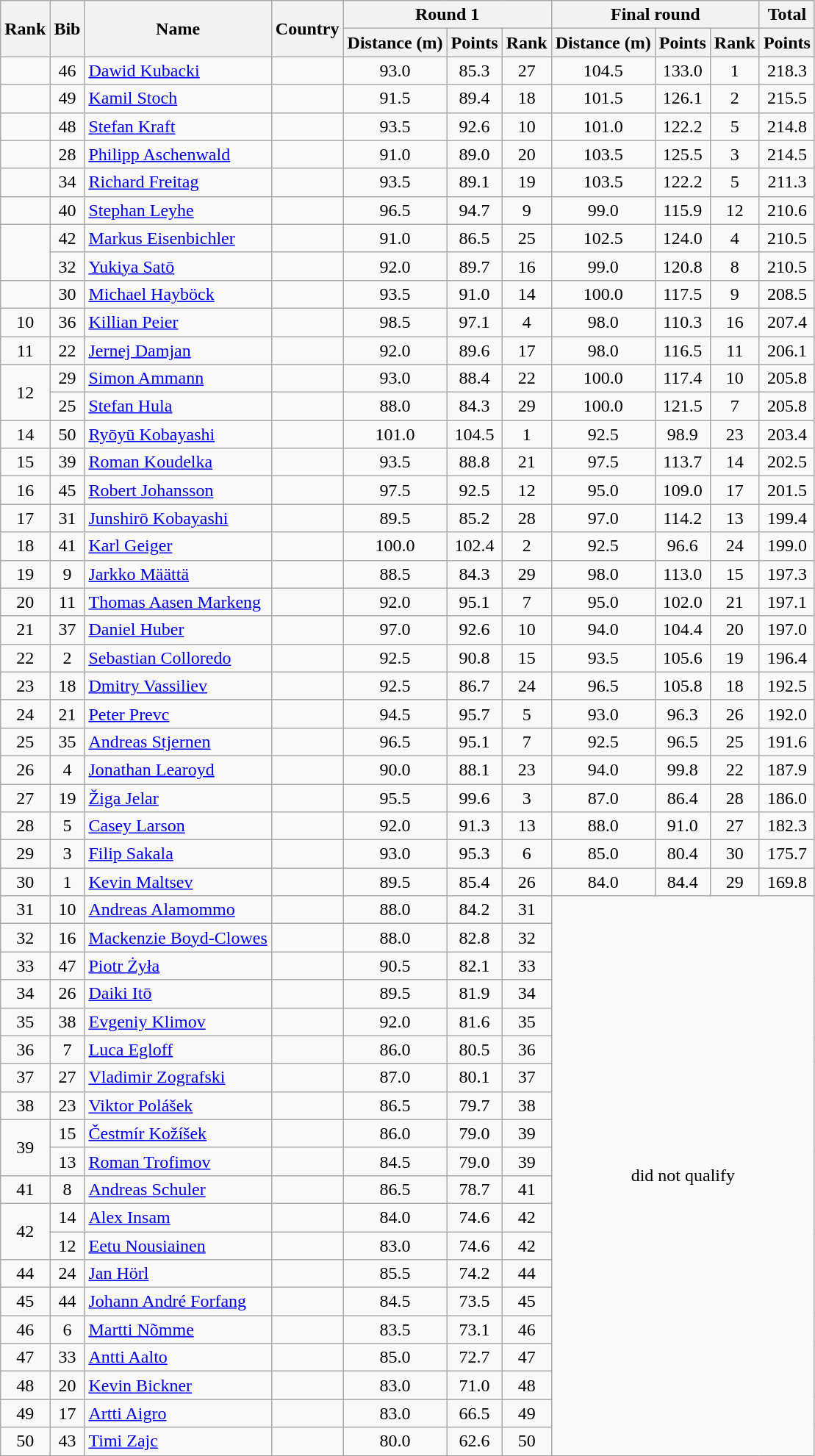<table class="wikitable sortable" style="text-align:center">
<tr>
<th rowspan=2>Rank</th>
<th rowspan=2>Bib</th>
<th rowspan=2>Name</th>
<th rowspan=2>Country</th>
<th colspan=3>Round 1</th>
<th colspan=3>Final round</th>
<th>Total</th>
</tr>
<tr>
<th>Distance (m)</th>
<th>Points</th>
<th>Rank</th>
<th>Distance (m)</th>
<th>Points</th>
<th>Rank</th>
<th>Points</th>
</tr>
<tr>
<td></td>
<td>46</td>
<td align=left><a href='#'>Dawid Kubacki</a></td>
<td align=left></td>
<td>93.0</td>
<td>85.3</td>
<td>27</td>
<td>104.5</td>
<td>133.0</td>
<td>1</td>
<td>218.3</td>
</tr>
<tr>
<td></td>
<td>49</td>
<td align=left><a href='#'>Kamil Stoch</a></td>
<td align=left></td>
<td>91.5</td>
<td>89.4</td>
<td>18</td>
<td>101.5</td>
<td>126.1</td>
<td>2</td>
<td>215.5</td>
</tr>
<tr>
<td></td>
<td>48</td>
<td align=left><a href='#'>Stefan Kraft</a></td>
<td align=left></td>
<td>93.5</td>
<td>92.6</td>
<td>10</td>
<td>101.0</td>
<td>122.2</td>
<td>5</td>
<td>214.8</td>
</tr>
<tr>
<td></td>
<td>28</td>
<td align=left><a href='#'>Philipp Aschenwald</a></td>
<td align=left></td>
<td>91.0</td>
<td>89.0</td>
<td>20</td>
<td>103.5</td>
<td>125.5</td>
<td>3</td>
<td>214.5</td>
</tr>
<tr>
<td></td>
<td>34</td>
<td align=left><a href='#'>Richard Freitag</a></td>
<td align=left></td>
<td>93.5</td>
<td>89.1</td>
<td>19</td>
<td>103.5</td>
<td>122.2</td>
<td>5</td>
<td>211.3</td>
</tr>
<tr>
<td></td>
<td>40</td>
<td align=left><a href='#'>Stephan Leyhe</a></td>
<td align=left></td>
<td>96.5</td>
<td>94.7</td>
<td>9</td>
<td>99.0</td>
<td>115.9</td>
<td>12</td>
<td>210.6</td>
</tr>
<tr>
<td rowspan=2></td>
<td>42</td>
<td align=left><a href='#'>Markus Eisenbichler</a></td>
<td align=left></td>
<td>91.0</td>
<td>86.5</td>
<td>25</td>
<td>102.5</td>
<td>124.0</td>
<td>4</td>
<td>210.5</td>
</tr>
<tr>
<td>32</td>
<td align=left><a href='#'>Yukiya Satō</a></td>
<td align=left></td>
<td>92.0</td>
<td>89.7</td>
<td>16</td>
<td>99.0</td>
<td>120.8</td>
<td>8</td>
<td>210.5</td>
</tr>
<tr>
<td></td>
<td>30</td>
<td align=left><a href='#'>Michael Hayböck</a></td>
<td align=left></td>
<td>93.5</td>
<td>91.0</td>
<td>14</td>
<td>100.0</td>
<td>117.5</td>
<td>9</td>
<td>208.5</td>
</tr>
<tr>
<td>10</td>
<td>36</td>
<td align=left><a href='#'>Killian Peier</a></td>
<td align=left></td>
<td>98.5</td>
<td>97.1</td>
<td>4</td>
<td>98.0</td>
<td>110.3</td>
<td>16</td>
<td>207.4</td>
</tr>
<tr>
<td>11</td>
<td>22</td>
<td align=left><a href='#'>Jernej Damjan</a></td>
<td align=left></td>
<td>92.0</td>
<td>89.6</td>
<td>17</td>
<td>98.0</td>
<td>116.5</td>
<td>11</td>
<td>206.1</td>
</tr>
<tr>
<td rowspan=2>12</td>
<td>29</td>
<td align=left><a href='#'>Simon Ammann</a></td>
<td align=left></td>
<td>93.0</td>
<td>88.4</td>
<td>22</td>
<td>100.0</td>
<td>117.4</td>
<td>10</td>
<td>205.8</td>
</tr>
<tr>
<td>25</td>
<td align=left><a href='#'>Stefan Hula</a></td>
<td align=left></td>
<td>88.0</td>
<td>84.3</td>
<td>29</td>
<td>100.0</td>
<td>121.5</td>
<td>7</td>
<td>205.8</td>
</tr>
<tr>
<td>14</td>
<td>50</td>
<td align=left><a href='#'>Ryōyū Kobayashi</a></td>
<td align=left></td>
<td>101.0</td>
<td>104.5</td>
<td>1</td>
<td>92.5</td>
<td>98.9</td>
<td>23</td>
<td>203.4</td>
</tr>
<tr>
<td>15</td>
<td>39</td>
<td align=left><a href='#'>Roman Koudelka</a></td>
<td align=left></td>
<td>93.5</td>
<td>88.8</td>
<td>21</td>
<td>97.5</td>
<td>113.7</td>
<td>14</td>
<td>202.5</td>
</tr>
<tr>
<td>16</td>
<td>45</td>
<td align=left><a href='#'>Robert Johansson</a></td>
<td align=left></td>
<td>97.5</td>
<td>92.5</td>
<td>12</td>
<td>95.0</td>
<td>109.0</td>
<td>17</td>
<td>201.5</td>
</tr>
<tr>
<td>17</td>
<td>31</td>
<td align=left><a href='#'>Junshirō Kobayashi</a></td>
<td align=left></td>
<td>89.5</td>
<td>85.2</td>
<td>28</td>
<td>97.0</td>
<td>114.2</td>
<td>13</td>
<td>199.4</td>
</tr>
<tr>
<td>18</td>
<td>41</td>
<td align=left><a href='#'>Karl Geiger</a></td>
<td align=left></td>
<td>100.0</td>
<td>102.4</td>
<td>2</td>
<td>92.5</td>
<td>96.6</td>
<td>24</td>
<td>199.0</td>
</tr>
<tr>
<td>19</td>
<td>9</td>
<td align=left><a href='#'>Jarkko Määttä</a></td>
<td align=left></td>
<td>88.5</td>
<td>84.3</td>
<td>29</td>
<td>98.0</td>
<td>113.0</td>
<td>15</td>
<td>197.3</td>
</tr>
<tr>
<td>20</td>
<td>11</td>
<td align=left><a href='#'>Thomas Aasen Markeng</a></td>
<td align=left></td>
<td>92.0</td>
<td>95.1</td>
<td>7</td>
<td>95.0</td>
<td>102.0</td>
<td>21</td>
<td>197.1</td>
</tr>
<tr>
<td>21</td>
<td>37</td>
<td align=left><a href='#'>Daniel Huber</a></td>
<td align=left></td>
<td>97.0</td>
<td>92.6</td>
<td>10</td>
<td>94.0</td>
<td>104.4</td>
<td>20</td>
<td>197.0</td>
</tr>
<tr>
<td>22</td>
<td>2</td>
<td align=left><a href='#'>Sebastian Colloredo</a></td>
<td align=left></td>
<td>92.5</td>
<td>90.8</td>
<td>15</td>
<td>93.5</td>
<td>105.6</td>
<td>19</td>
<td>196.4</td>
</tr>
<tr>
<td>23</td>
<td>18</td>
<td align=left><a href='#'>Dmitry Vassiliev</a></td>
<td align=left></td>
<td>92.5</td>
<td>86.7</td>
<td>24</td>
<td>96.5</td>
<td>105.8</td>
<td>18</td>
<td>192.5</td>
</tr>
<tr>
<td>24</td>
<td>21</td>
<td align=left><a href='#'>Peter Prevc</a></td>
<td align=left></td>
<td>94.5</td>
<td>95.7</td>
<td>5</td>
<td>93.0</td>
<td>96.3</td>
<td>26</td>
<td>192.0</td>
</tr>
<tr>
<td>25</td>
<td>35</td>
<td align=left><a href='#'>Andreas Stjernen</a></td>
<td align=left></td>
<td>96.5</td>
<td>95.1</td>
<td>7</td>
<td>92.5</td>
<td>96.5</td>
<td>25</td>
<td>191.6</td>
</tr>
<tr>
<td>26</td>
<td>4</td>
<td align=left><a href='#'>Jonathan Learoyd</a></td>
<td align=left></td>
<td>90.0</td>
<td>88.1</td>
<td>23</td>
<td>94.0</td>
<td>99.8</td>
<td>22</td>
<td>187.9</td>
</tr>
<tr>
<td>27</td>
<td>19</td>
<td align=left><a href='#'>Žiga Jelar</a></td>
<td align=left></td>
<td>95.5</td>
<td>99.6</td>
<td>3</td>
<td>87.0</td>
<td>86.4</td>
<td>28</td>
<td>186.0</td>
</tr>
<tr>
<td>28</td>
<td>5</td>
<td align=left><a href='#'>Casey Larson</a></td>
<td align=left></td>
<td>92.0</td>
<td>91.3</td>
<td>13</td>
<td>88.0</td>
<td>91.0</td>
<td>27</td>
<td>182.3</td>
</tr>
<tr>
<td>29</td>
<td>3</td>
<td align=left><a href='#'>Filip Sakala</a></td>
<td align=left></td>
<td>93.0</td>
<td>95.3</td>
<td>6</td>
<td>85.0</td>
<td>80.4</td>
<td>30</td>
<td>175.7</td>
</tr>
<tr>
<td>30</td>
<td>1</td>
<td align=left><a href='#'>Kevin Maltsev</a></td>
<td align=left></td>
<td>89.5</td>
<td>85.4</td>
<td>26</td>
<td>84.0</td>
<td>84.4</td>
<td>29</td>
<td>169.8</td>
</tr>
<tr>
<td>31</td>
<td>10</td>
<td align=left><a href='#'>Andreas Alamommo</a></td>
<td align=left></td>
<td>88.0</td>
<td>84.2</td>
<td>31</td>
<td colspan=4 rowspan=20>did not qualify</td>
</tr>
<tr>
<td>32</td>
<td>16</td>
<td align=left><a href='#'>Mackenzie Boyd-Clowes</a></td>
<td align=left></td>
<td>88.0</td>
<td>82.8</td>
<td>32</td>
</tr>
<tr>
<td>33</td>
<td>47</td>
<td align=left><a href='#'>Piotr Żyła</a></td>
<td align=left></td>
<td>90.5</td>
<td>82.1</td>
<td>33</td>
</tr>
<tr>
<td>34</td>
<td>26</td>
<td align=left><a href='#'>Daiki Itō</a></td>
<td align=left></td>
<td>89.5</td>
<td>81.9</td>
<td>34</td>
</tr>
<tr>
<td>35</td>
<td>38</td>
<td align=left><a href='#'>Evgeniy Klimov</a></td>
<td align=left></td>
<td>92.0</td>
<td>81.6</td>
<td>35</td>
</tr>
<tr>
<td>36</td>
<td>7</td>
<td align=left><a href='#'>Luca Egloff</a></td>
<td align=left></td>
<td>86.0</td>
<td>80.5</td>
<td>36</td>
</tr>
<tr>
<td>37</td>
<td>27</td>
<td align=left><a href='#'>Vladimir Zografski</a></td>
<td align=left></td>
<td>87.0</td>
<td>80.1</td>
<td>37</td>
</tr>
<tr>
<td>38</td>
<td>23</td>
<td align=left><a href='#'>Viktor Polášek</a></td>
<td align=left></td>
<td>86.5</td>
<td>79.7</td>
<td>38</td>
</tr>
<tr>
<td rowspan=2>39</td>
<td>15</td>
<td align=left><a href='#'>Čestmír Kožíšek</a></td>
<td align=left></td>
<td>86.0</td>
<td>79.0</td>
<td>39</td>
</tr>
<tr>
<td>13</td>
<td align=left><a href='#'>Roman Trofimov</a></td>
<td align=left></td>
<td>84.5</td>
<td>79.0</td>
<td>39</td>
</tr>
<tr>
<td>41</td>
<td>8</td>
<td align=left><a href='#'>Andreas Schuler</a></td>
<td align=left></td>
<td>86.5</td>
<td>78.7</td>
<td>41</td>
</tr>
<tr>
<td rowspan=2>42</td>
<td>14</td>
<td align=left><a href='#'>Alex Insam</a></td>
<td align=left></td>
<td>84.0</td>
<td>74.6</td>
<td>42</td>
</tr>
<tr>
<td>12</td>
<td align=left><a href='#'>Eetu Nousiainen</a></td>
<td align=left></td>
<td>83.0</td>
<td>74.6</td>
<td>42</td>
</tr>
<tr>
<td>44</td>
<td>24</td>
<td align=left><a href='#'>Jan Hörl</a></td>
<td align=left></td>
<td>85.5</td>
<td>74.2</td>
<td>44</td>
</tr>
<tr>
<td>45</td>
<td>44</td>
<td align=left><a href='#'>Johann André Forfang</a></td>
<td align=left></td>
<td>84.5</td>
<td>73.5</td>
<td>45</td>
</tr>
<tr>
<td>46</td>
<td>6</td>
<td align=left><a href='#'>Martti Nõmme</a></td>
<td align=left></td>
<td>83.5</td>
<td>73.1</td>
<td>46</td>
</tr>
<tr>
<td>47</td>
<td>33</td>
<td align=left><a href='#'>Antti Aalto</a></td>
<td align=left></td>
<td>85.0</td>
<td>72.7</td>
<td>47</td>
</tr>
<tr>
<td>48</td>
<td>20</td>
<td align=left><a href='#'>Kevin Bickner</a></td>
<td align=left></td>
<td>83.0</td>
<td>71.0</td>
<td>48</td>
</tr>
<tr>
<td>49</td>
<td>17</td>
<td align=left><a href='#'>Artti Aigro</a></td>
<td align=left></td>
<td>83.0</td>
<td>66.5</td>
<td>49</td>
</tr>
<tr>
<td>50</td>
<td>43</td>
<td align=left><a href='#'>Timi Zajc</a></td>
<td align=left></td>
<td>80.0</td>
<td>62.6</td>
<td>50</td>
</tr>
</table>
